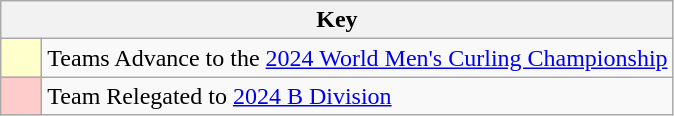<table class="wikitable" style="text-align: center;">
<tr>
<th colspan=2>Key</th>
</tr>
<tr>
<td style="background:#ffffcc; width:20px;"></td>
<td align=left>Teams Advance to the <a href='#'>2024 World Men's Curling Championship</a></td>
</tr>
<tr>
<td style="background:#ffcccc; width:20px;"></td>
<td align=left>Team Relegated to <a href='#'>2024 B Division</a></td>
</tr>
</table>
